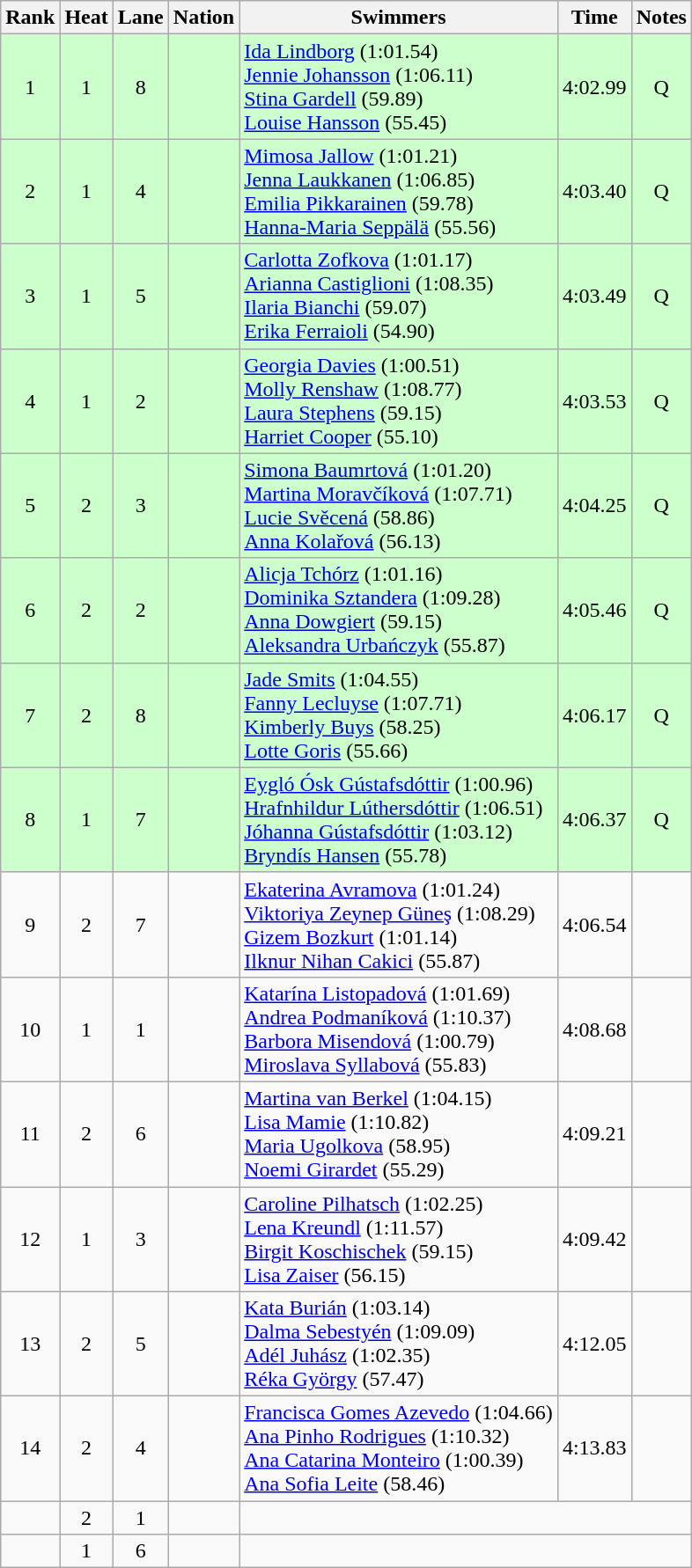<table class="wikitable sortable" style="text-align:center">
<tr>
<th>Rank</th>
<th>Heat</th>
<th>Lane</th>
<th>Nation</th>
<th>Swimmers</th>
<th>Time</th>
<th>Notes</th>
</tr>
<tr bgcolor=ccffcc>
<td>1</td>
<td>1</td>
<td>8</td>
<td align=left></td>
<td align=left><a href='#'>Ida Lindborg</a> (1:01.54)<br><a href='#'>Jennie Johansson</a> (1:06.11)<br><a href='#'>Stina Gardell</a> (59.89)<br><a href='#'>Louise Hansson</a> (55.45)</td>
<td>4:02.99</td>
<td>Q</td>
</tr>
<tr bgcolor=ccffcc>
<td>2</td>
<td>1</td>
<td>4</td>
<td align=left></td>
<td align=left><a href='#'>Mimosa Jallow</a> (1:01.21)<br><a href='#'>Jenna Laukkanen</a> (1:06.85)<br><a href='#'>Emilia Pikkarainen</a> (59.78)<br><a href='#'>Hanna-Maria Seppälä</a> (55.56)</td>
<td>4:03.40</td>
<td>Q</td>
</tr>
<tr bgcolor=ccffcc>
<td>3</td>
<td>1</td>
<td>5</td>
<td align=left></td>
<td align=left><a href='#'>Carlotta Zofkova</a> (1:01.17)<br><a href='#'>Arianna Castiglioni</a> (1:08.35)<br><a href='#'>Ilaria Bianchi</a> (59.07)<br><a href='#'>Erika Ferraioli</a> (54.90)</td>
<td>4:03.49</td>
<td>Q</td>
</tr>
<tr bgcolor=ccffcc>
<td>4</td>
<td>1</td>
<td>2</td>
<td align=left></td>
<td align=left><a href='#'>Georgia Davies</a> (1:00.51)<br><a href='#'>Molly Renshaw</a> (1:08.77)<br><a href='#'>Laura Stephens</a> (59.15)<br><a href='#'>Harriet Cooper</a> (55.10)</td>
<td>4:03.53</td>
<td>Q</td>
</tr>
<tr bgcolor=ccffcc>
<td>5</td>
<td>2</td>
<td>3</td>
<td align=left></td>
<td align=left><a href='#'>Simona Baumrtová</a> (1:01.20)<br><a href='#'>Martina Moravčíková</a> (1:07.71)<br><a href='#'>Lucie Svěcená</a> (58.86)<br><a href='#'>Anna Kolařová</a> (56.13)</td>
<td>4:04.25</td>
<td>Q</td>
</tr>
<tr bgcolor=ccffcc>
<td>6</td>
<td>2</td>
<td>2</td>
<td align=left></td>
<td align=left><a href='#'>Alicja Tchórz</a> (1:01.16)<br><a href='#'>Dominika Sztandera</a> (1:09.28)<br><a href='#'>Anna Dowgiert</a> (59.15)<br><a href='#'>Aleksandra Urbańczyk</a> (55.87)</td>
<td>4:05.46</td>
<td>Q</td>
</tr>
<tr bgcolor=ccffcc>
<td>7</td>
<td>2</td>
<td>8</td>
<td align=left></td>
<td align=left><a href='#'>Jade Smits</a> (1:04.55)<br><a href='#'>Fanny Lecluyse</a> (1:07.71)<br><a href='#'>Kimberly Buys</a> (58.25)<br><a href='#'>Lotte Goris</a> (55.66)</td>
<td>4:06.17</td>
<td>Q</td>
</tr>
<tr bgcolor=ccffcc>
<td>8</td>
<td>1</td>
<td>7</td>
<td align=left></td>
<td align=left><a href='#'>Eygló Ósk Gústafsdóttir</a> (1:00.96)<br><a href='#'>Hrafnhildur Lúthersdóttir</a> (1:06.51)<br><a href='#'>Jóhanna Gústafsdóttir</a> (1:03.12)<br><a href='#'>Bryndís Hansen</a> (55.78)</td>
<td>4:06.37</td>
<td>Q</td>
</tr>
<tr>
<td>9</td>
<td>2</td>
<td>7</td>
<td align=left></td>
<td align=left><a href='#'>Ekaterina Avramova</a> (1:01.24)<br><a href='#'>Viktoriya Zeynep Güneş</a> (1:08.29)<br><a href='#'>Gizem Bozkurt</a> (1:01.14)<br><a href='#'>Ilknur Nihan Cakici</a> (55.87)</td>
<td>4:06.54</td>
<td></td>
</tr>
<tr>
<td>10</td>
<td>1</td>
<td>1</td>
<td align=left></td>
<td align=left><a href='#'>Katarína Listopadová</a> (1:01.69)<br><a href='#'>Andrea Podmaníková</a> (1:10.37)<br><a href='#'>Barbora Misendová</a> (1:00.79)<br><a href='#'>Miroslava Syllabová</a> (55.83)</td>
<td>4:08.68</td>
<td></td>
</tr>
<tr>
<td>11</td>
<td>2</td>
<td>6</td>
<td align=left></td>
<td align=left><a href='#'>Martina van Berkel</a> (1:04.15)<br><a href='#'>Lisa Mamie</a> (1:10.82)<br><a href='#'>Maria Ugolkova</a> (58.95)<br><a href='#'>Noemi Girardet</a> (55.29)</td>
<td>4:09.21</td>
<td></td>
</tr>
<tr>
<td>12</td>
<td>1</td>
<td>3</td>
<td align=left></td>
<td align=left><a href='#'>Caroline Pilhatsch</a> (1:02.25)<br><a href='#'>Lena Kreundl</a> (1:11.57)<br><a href='#'>Birgit Koschischek</a> (59.15)<br><a href='#'>Lisa Zaiser</a> (56.15)</td>
<td>4:09.42</td>
<td></td>
</tr>
<tr>
<td>13</td>
<td>2</td>
<td>5</td>
<td align=left></td>
<td align=left><a href='#'>Kata Burián</a> (1:03.14)<br><a href='#'>Dalma Sebestyén</a> (1:09.09)<br><a href='#'>Adél Juhász</a> (1:02.35)<br><a href='#'>Réka György</a> (57.47)</td>
<td>4:12.05</td>
<td></td>
</tr>
<tr>
<td>14</td>
<td>2</td>
<td>4</td>
<td align=left></td>
<td align=left><a href='#'>Francisca Gomes Azevedo</a> (1:04.66)<br><a href='#'>Ana Pinho Rodrigues</a> (1:10.32)<br><a href='#'>Ana Catarina Monteiro</a> (1:00.39)<br><a href='#'>Ana Sofia Leite</a> (58.46)</td>
<td>4:13.83</td>
<td></td>
</tr>
<tr>
<td></td>
<td>2</td>
<td>1</td>
<td align=left></td>
<td colspan=3></td>
</tr>
<tr>
<td></td>
<td>1</td>
<td>6</td>
<td align=left></td>
<td colspan=3></td>
</tr>
</table>
